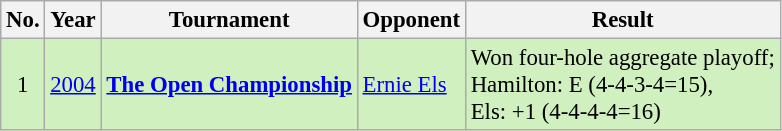<table class="wikitable" style="font-size:95%;">
<tr>
<th>No.</th>
<th>Year</th>
<th>Tournament</th>
<th>Opponent</th>
<th>Result</th>
</tr>
<tr style="background:#D0F0C0;">
<td align=center>1</td>
<td><a href='#'>2004</a></td>
<td><strong><a href='#'>The Open Championship</a></strong></td>
<td> <a href='#'>Ernie Els</a></td>
<td>Won four-hole aggregate playoff;<br>Hamilton: E (4-4-3-4=15),<br>Els: +1 (4-4-4-4=16)</td>
</tr>
</table>
